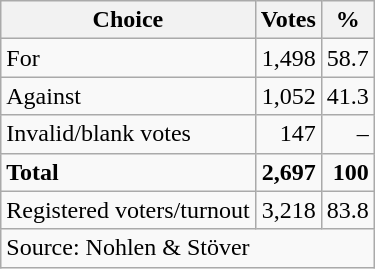<table class=wikitable style=text-align:right>
<tr>
<th>Choice</th>
<th>Votes</th>
<th>%</th>
</tr>
<tr>
<td align=left>For</td>
<td>1,498</td>
<td>58.7</td>
</tr>
<tr>
<td align=left>Against</td>
<td>1,052</td>
<td>41.3</td>
</tr>
<tr>
<td align=left>Invalid/blank votes</td>
<td>147</td>
<td>–</td>
</tr>
<tr>
<td align=left><strong>Total</strong></td>
<td><strong>2,697</strong></td>
<td><strong>100</strong></td>
</tr>
<tr>
<td align=left>Registered voters/turnout</td>
<td>3,218</td>
<td>83.8</td>
</tr>
<tr>
<td align=left colspan=3>Source: Nohlen & Stöver</td>
</tr>
</table>
